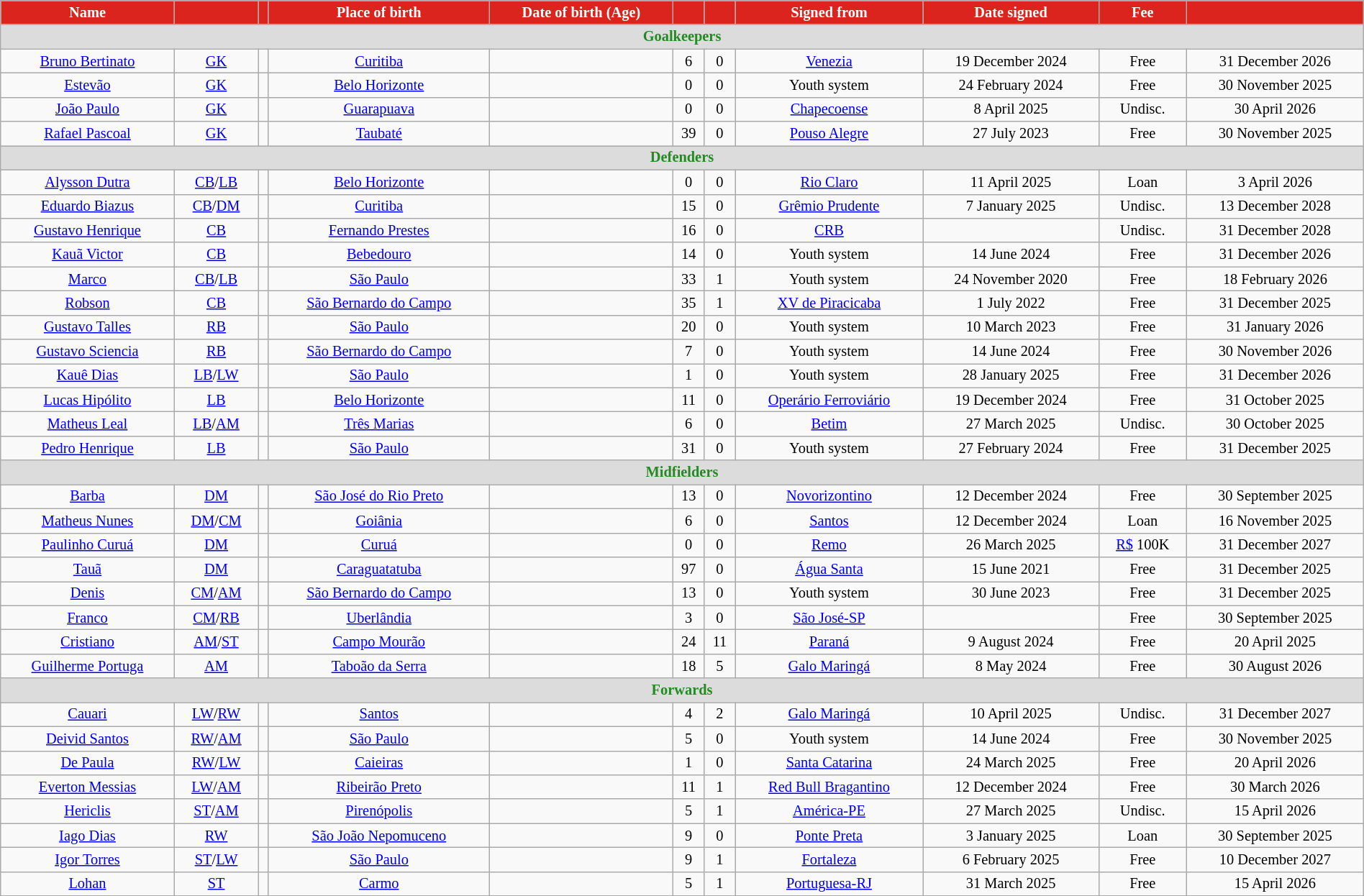<table class="wikitable sortable" style="text-align:center; font-size:85%; width:100%;">
<tr>
<th style="background:#DC241F; color:white; text-align:center;">Name</th>
<th style="background:#DC241F; color:white; text-align:center;"></th>
<th style="background:#DC241F; color:white; text-align:center;"></th>
<th style="background:#DC241F; color:white; text-align:center;">Place of birth</th>
<th style="background:#DC241F; color:white; text-align:center;">Date of birth (Age)</th>
<th style="background:#DC241F; color:white; text-align:center;"></th>
<th style="background:#DC241F; color:white; text-align:center;"></th>
<th style="background:#DC241F; color:white; text-align:center;">Signed from</th>
<th style="background:#DC241F; color:white; text-align:center;">Date signed</th>
<th style="background:#DC241F; color:white; text-align:center;">Fee</th>
<th style="background:#DC241F; color:white; text-align:center;"></th>
</tr>
<tr>
<th colspan="11" style="background:#dcdcdc; color:#228B22; text-align:center;">Goalkeepers</th>
</tr>
<tr>
<td><a href='#'>Bruno Bertinato</a></td>
<td><a href='#'>GK</a></td>
<td></td>
<td><a href='#'>Curitiba</a> </td>
<td></td>
<td>6</td>
<td>0</td>
<td><a href='#'>Venezia</a> </td>
<td>19 December 2024</td>
<td>Free</td>
<td>31 December 2026</td>
</tr>
<tr>
<td><a href='#'>Estevão</a></td>
<td><a href='#'>GK</a></td>
<td></td>
<td><a href='#'>Belo Horizonte</a> </td>
<td></td>
<td>0</td>
<td>0</td>
<td>Youth system</td>
<td>24 February 2024</td>
<td>Free</td>
<td>30 November 2025</td>
</tr>
<tr>
<td><a href='#'>João Paulo</a></td>
<td><a href='#'>GK</a></td>
<td></td>
<td><a href='#'>Guarapuava</a> </td>
<td></td>
<td>0</td>
<td>0</td>
<td><a href='#'>Chapecoense</a></td>
<td>8 April 2025</td>
<td>Undisc.</td>
<td>30 April 2026</td>
</tr>
<tr>
<td><a href='#'>Rafael Pascoal</a></td>
<td><a href='#'>GK</a></td>
<td></td>
<td><a href='#'>Taubaté</a> </td>
<td></td>
<td>39</td>
<td>0</td>
<td><a href='#'>Pouso Alegre</a></td>
<td>27 July 2023</td>
<td>Free</td>
<td>30 November 2025<br></td>
</tr>
<tr>
<th colspan="11" style="background:#dcdcdc; color:#228B22; text-align:center;">Defenders</th>
</tr>
<tr>
<td><a href='#'>Alysson Dutra</a></td>
<td><a href='#'>CB</a>/<a href='#'>LB</a></td>
<td></td>
<td><a href='#'>Belo Horizonte</a> </td>
<td></td>
<td>0</td>
<td>0</td>
<td><a href='#'>Rio Claro</a></td>
<td>11 April 2025</td>
<td>Loan</td>
<td>3 April 2026</td>
</tr>
<tr>
<td><a href='#'>Eduardo Biazus</a></td>
<td><a href='#'>CB</a>/<a href='#'>DM</a></td>
<td></td>
<td><a href='#'>Curitiba</a> </td>
<td></td>
<td>15</td>
<td>0</td>
<td><a href='#'>Grêmio Prudente</a></td>
<td>7 January 2025</td>
<td>Undisc.</td>
<td>13 December 2028</td>
</tr>
<tr>
<td><a href='#'>Gustavo Henrique</a></td>
<td><a href='#'>CB</a></td>
<td></td>
<td><a href='#'>Fernando Prestes</a> </td>
<td></td>
<td>16</td>
<td>0</td>
<td><a href='#'>CRB</a></td>
<td></td>
<td>Undisc.</td>
<td>31 December 2028</td>
</tr>
<tr>
<td><a href='#'>Kauã Victor</a></td>
<td><a href='#'>CB</a></td>
<td></td>
<td><a href='#'>Bebedouro</a> </td>
<td></td>
<td>14</td>
<td>0</td>
<td>Youth system</td>
<td>14 June 2024</td>
<td>Free</td>
<td>31 December 2026</td>
</tr>
<tr>
<td><a href='#'>Marco</a></td>
<td><a href='#'>CB</a>/<a href='#'>LB</a></td>
<td></td>
<td><a href='#'>São Paulo</a> </td>
<td></td>
<td>33</td>
<td>1</td>
<td>Youth system</td>
<td>24 November 2020</td>
<td>Free</td>
<td>18 February 2026</td>
</tr>
<tr>
<td><a href='#'>Robson</a></td>
<td><a href='#'>CB</a></td>
<td></td>
<td><a href='#'>São Bernardo do Campo</a> </td>
<td></td>
<td>35</td>
<td>1</td>
<td><a href='#'>XV de Piracicaba</a></td>
<td>1 July 2022</td>
<td>Free</td>
<td>31 December 2025</td>
</tr>
<tr>
<td><a href='#'>Gustavo Talles</a></td>
<td><a href='#'>RB</a></td>
<td></td>
<td><a href='#'>São Paulo</a> </td>
<td></td>
<td>20</td>
<td>0</td>
<td>Youth system</td>
<td>10 March 2023</td>
<td>Free</td>
<td>31 January 2026</td>
</tr>
<tr>
<td><a href='#'>Gustavo Sciencia</a></td>
<td><a href='#'>RB</a></td>
<td></td>
<td><a href='#'>São Bernardo do Campo</a> </td>
<td></td>
<td>7</td>
<td>0</td>
<td>Youth system</td>
<td>14 June 2024</td>
<td>Free</td>
<td>30 November 2026</td>
</tr>
<tr>
<td><a href='#'>Kauê Dias</a></td>
<td><a href='#'>LB</a>/<a href='#'>LW</a></td>
<td></td>
<td><a href='#'>São Paulo</a> </td>
<td></td>
<td>1</td>
<td>0</td>
<td>Youth system</td>
<td>28 January 2025</td>
<td>Free</td>
<td>31 December 2026</td>
</tr>
<tr>
<td><a href='#'>Lucas Hipólito</a></td>
<td><a href='#'>LB</a></td>
<td></td>
<td><a href='#'>Belo Horizonte</a> </td>
<td></td>
<td>11</td>
<td>0</td>
<td><a href='#'>Operário Ferroviário</a></td>
<td>19 December 2024</td>
<td>Free</td>
<td>31 October 2025</td>
</tr>
<tr>
<td><a href='#'>Matheus Leal</a></td>
<td><a href='#'>LB</a>/<a href='#'>AM</a></td>
<td></td>
<td><a href='#'>Três Marias</a> </td>
<td></td>
<td>6</td>
<td>0</td>
<td><a href='#'>Betim</a></td>
<td>27 March 2025</td>
<td>Undisc.</td>
<td>30 October 2025</td>
</tr>
<tr>
<td><a href='#'>Pedro Henrique</a></td>
<td><a href='#'>LB</a></td>
<td></td>
<td><a href='#'>São Paulo</a> </td>
<td></td>
<td>31</td>
<td>0</td>
<td>Youth system</td>
<td>27 February 2024</td>
<td>Free</td>
<td>31 December 2025</td>
</tr>
<tr>
<th colspan="11" style="background:#dcdcdc; color:#228B22; text-align:center;">Midfielders</th>
</tr>
<tr>
<td><a href='#'>Barba</a></td>
<td><a href='#'>DM</a></td>
<td></td>
<td><a href='#'>São José do Rio Preto</a> </td>
<td></td>
<td>13</td>
<td>0</td>
<td><a href='#'>Novorizontino</a></td>
<td>12 December 2024</td>
<td>Free</td>
<td>30 September 2025<br></td>
</tr>
<tr>
<td><a href='#'>Matheus Nunes</a></td>
<td><a href='#'>DM</a>/<a href='#'>CM</a></td>
<td></td>
<td><a href='#'>Goiânia</a> </td>
<td></td>
<td>6</td>
<td>0</td>
<td><a href='#'>Santos</a></td>
<td>12 December 2024</td>
<td>Loan</td>
<td>16 November 2025</td>
</tr>
<tr>
<td><a href='#'>Paulinho Curuá</a></td>
<td><a href='#'>DM</a></td>
<td></td>
<td><a href='#'>Curuá</a> </td>
<td></td>
<td>0</td>
<td>0</td>
<td><a href='#'>Remo</a></td>
<td>26 March 2025</td>
<td><a href='#'>R$</a> 100K</td>
<td>31 December 2027</td>
</tr>
<tr>
<td><a href='#'>Tauã</a></td>
<td><a href='#'>DM</a></td>
<td></td>
<td><a href='#'>Caraguatatuba</a> </td>
<td></td>
<td>97</td>
<td>0</td>
<td><a href='#'>Água Santa</a></td>
<td>15 June 2021</td>
<td>Free</td>
<td>31 December 2025</td>
</tr>
<tr>
<td><a href='#'>Denis</a></td>
<td><a href='#'>CM</a>/<a href='#'>AM</a></td>
<td></td>
<td><a href='#'>São Bernardo do Campo</a> </td>
<td></td>
<td>13</td>
<td>0</td>
<td>Youth system</td>
<td>30 June 2023</td>
<td>Free</td>
<td>31 December 2025</td>
</tr>
<tr>
<td><a href='#'>Franco</a></td>
<td><a href='#'>CM</a>/<a href='#'>RB</a></td>
<td></td>
<td><a href='#'>Uberlândia</a> </td>
<td></td>
<td>3</td>
<td>0</td>
<td><a href='#'>São José-SP</a></td>
<td></td>
<td>Free</td>
<td>30 September 2025</td>
</tr>
<tr>
<td><a href='#'>Cristiano</a></td>
<td><a href='#'>AM</a>/<a href='#'>ST</a></td>
<td></td>
<td><a href='#'>Campo Mourão</a> </td>
<td></td>
<td>24</td>
<td>11</td>
<td><a href='#'>Paraná</a></td>
<td>9 August 2024</td>
<td>Free</td>
<td>20 April 2025</td>
</tr>
<tr>
<td><a href='#'>Guilherme Portuga</a></td>
<td><a href='#'>AM</a></td>
<td></td>
<td><a href='#'>Taboão da Serra</a> </td>
<td></td>
<td>18</td>
<td>5</td>
<td><a href='#'>Galo Maringá</a></td>
<td>8 May 2024</td>
<td>Free</td>
<td>30 August 2026</td>
</tr>
<tr>
<th colspan="11" style="background:#dcdcdc; color:#228B22; text-align=center;">Forwards</th>
</tr>
<tr>
<td><a href='#'>Cauari</a></td>
<td><a href='#'>LW</a>/<a href='#'>RW</a></td>
<td></td>
<td><a href='#'>Santos</a> </td>
<td></td>
<td>4</td>
<td>2</td>
<td><a href='#'>Galo Maringá</a></td>
<td>10 April 2025</td>
<td>Undisc.</td>
<td>31 December 2027</td>
</tr>
<tr>
<td><a href='#'>Deivid Santos</a></td>
<td><a href='#'>RW</a>/<a href='#'>AM</a></td>
<td></td>
<td><a href='#'>São Paulo</a> </td>
<td></td>
<td>5</td>
<td>0</td>
<td>Youth system</td>
<td>14 June 2024</td>
<td>Free</td>
<td>30 November 2025</td>
</tr>
<tr>
<td><a href='#'>De Paula</a></td>
<td><a href='#'>RW</a>/<a href='#'>LW</a></td>
<td></td>
<td><a href='#'>Caieiras</a> </td>
<td></td>
<td>1</td>
<td>0</td>
<td><a href='#'>Santa Catarina</a></td>
<td>24 March 2025</td>
<td>Free</td>
<td>20 April 2026<br></td>
</tr>
<tr>
<td><a href='#'>Everton Messias</a></td>
<td><a href='#'>LW</a>/<a href='#'>AM</a></td>
<td></td>
<td><a href='#'>Ribeirão Preto</a> </td>
<td></td>
<td>11</td>
<td>1</td>
<td><a href='#'>Red Bull Bragantino</a></td>
<td>12 December 2024</td>
<td>Free</td>
<td>30 March 2026</td>
</tr>
<tr>
<td><a href='#'>Hericlis</a></td>
<td><a href='#'>ST</a>/<a href='#'>AM</a></td>
<td></td>
<td><a href='#'>Pirenópolis</a> </td>
<td></td>
<td>5</td>
<td>1</td>
<td><a href='#'>América-PE</a></td>
<td>27 March 2025</td>
<td>Undisc.</td>
<td>15 April 2026</td>
</tr>
<tr>
<td><a href='#'>Iago Dias</a></td>
<td><a href='#'>RW</a></td>
<td></td>
<td><a href='#'>São João Nepomuceno</a> </td>
<td></td>
<td>9</td>
<td>0</td>
<td><a href='#'>Ponte Preta</a></td>
<td>3 January 2025</td>
<td>Loan</td>
<td>30 September 2025</td>
</tr>
<tr>
<td><a href='#'>Igor Torres</a></td>
<td><a href='#'>ST</a>/<a href='#'>LW</a></td>
<td></td>
<td><a href='#'>São Paulo</a> </td>
<td></td>
<td>9</td>
<td>1</td>
<td><a href='#'>Fortaleza</a></td>
<td>6 February 2025</td>
<td>Free</td>
<td>10 December 2027<br></td>
</tr>
<tr>
<td><a href='#'>Lohan</a></td>
<td><a href='#'>ST</a></td>
<td></td>
<td><a href='#'>Carmo</a> </td>
<td></td>
<td>5</td>
<td>1</td>
<td><a href='#'>Portuguesa-RJ</a></td>
<td>31 March 2025</td>
<td>Free</td>
<td>15 April 2026</td>
</tr>
<tr>
</tr>
</table>
